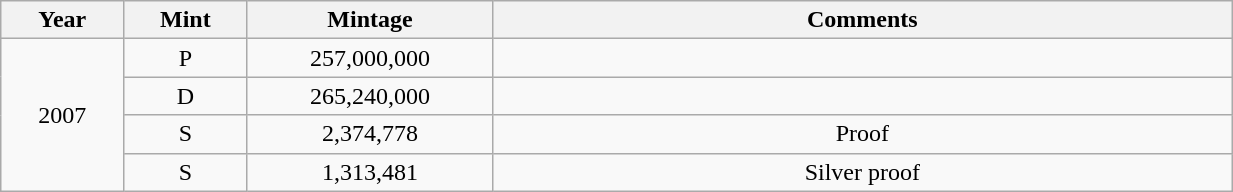<table class="wikitable sortable" style="min-width:65%; text-align:center;">
<tr>
<th width="10%">Year</th>
<th width="10%">Mint</th>
<th width="20%">Mintage</th>
<th width="60%">Comments</th>
</tr>
<tr>
<td rowspan="4">2007</td>
<td>P</td>
<td>257,000,000</td>
<td></td>
</tr>
<tr>
<td>D</td>
<td>265,240,000</td>
<td></td>
</tr>
<tr>
<td>S</td>
<td>2,374,778</td>
<td>Proof</td>
</tr>
<tr>
<td>S</td>
<td>1,313,481</td>
<td>Silver proof</td>
</tr>
</table>
